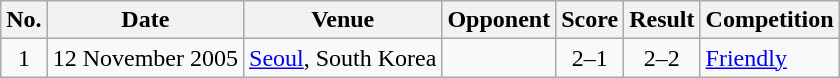<table class="wikitable sortable">
<tr>
<th>No.</th>
<th>Date</th>
<th>Venue</th>
<th>Opponent</th>
<th>Score</th>
<th>Result</th>
<th>Competition</th>
</tr>
<tr>
<td align="center">1</td>
<td>12 November 2005</td>
<td><a href='#'>Seoul</a>, South Korea</td>
<td></td>
<td align="center">2–1</td>
<td align="center">2–2</td>
<td><a href='#'>Friendly</a></td>
</tr>
</table>
